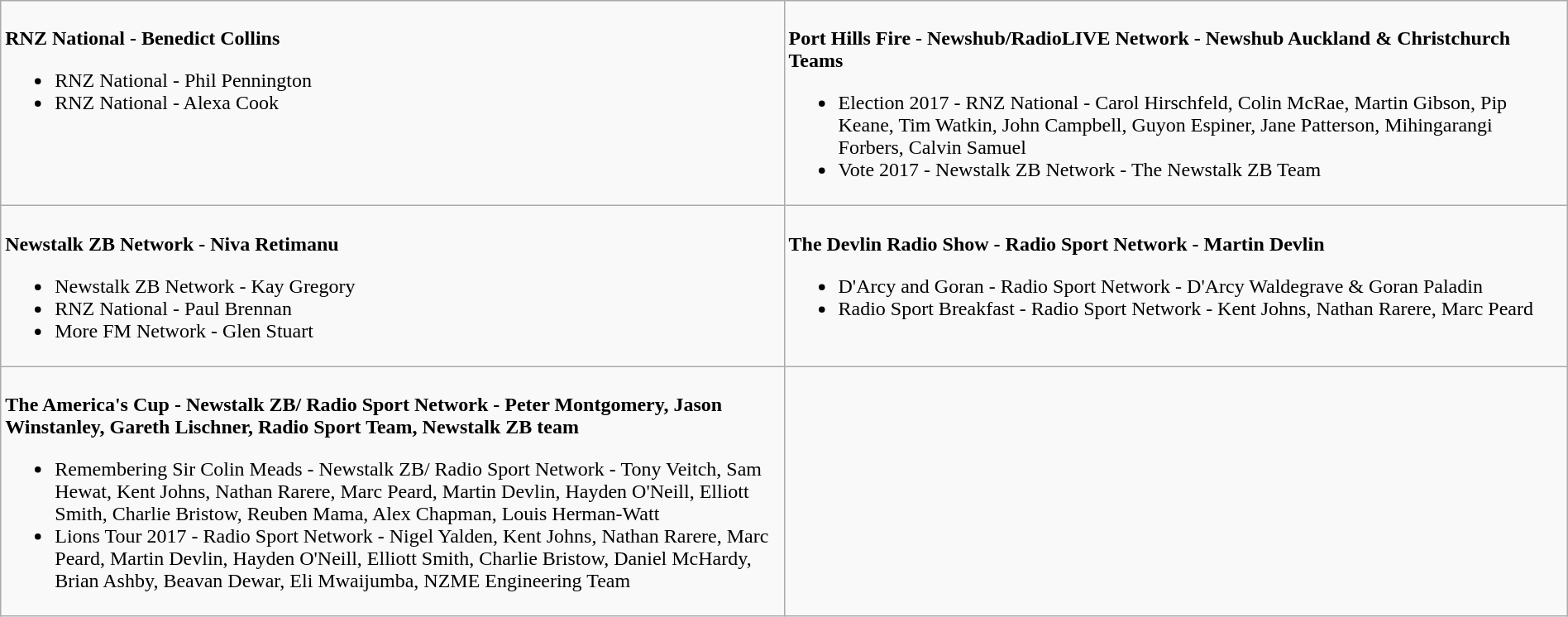<table class=wikitable width="100%">
<tr>
<td valign="top" width="50%"><br>
<strong>RNZ National - Benedict Collins</strong><ul><li>RNZ National - Phil Pennington</li><li>RNZ National - Alexa Cook</li></ul></td>
<td valign="top" width="50%"><br>
<strong>Port Hills Fire - Newshub/RadioLIVE Network - Newshub Auckland & Christchurch Teams</strong><ul><li>Election 2017 - RNZ National - Carol Hirschfeld, Colin McRae, Martin Gibson, Pip Keane, Tim Watkin, John Campbell, Guyon Espiner, Jane Patterson, Mihingarangi Forbers, Calvin Samuel</li><li>Vote 2017 - Newstalk ZB Network - The Newstalk ZB Team</li></ul></td>
</tr>
<tr>
<td valign="top"  width="50%"><br>
<strong>Newstalk ZB Network - Niva Retimanu</strong><ul><li>Newstalk ZB Network - Kay Gregory</li><li>RNZ National - Paul Brennan</li><li>More FM Network - Glen Stuart</li></ul></td>
<td valign="top"  width="50%"><br>
<strong>The Devlin Radio Show - Radio Sport Network - Martin Devlin</strong><ul><li>D'Arcy and Goran - Radio Sport Network - D'Arcy Waldegrave & Goran Paladin</li><li>Radio Sport Breakfast - Radio Sport Network - Kent Johns, Nathan Rarere, Marc Peard</li></ul></td>
</tr>
<tr>
<td valign="top"  width="50%"><br>
<strong>The America's Cup - Newstalk ZB/ Radio Sport Network - Peter Montgomery, Jason Winstanley, Gareth Lischner, Radio Sport Team, Newstalk ZB team</strong><ul><li>Remembering Sir Colin Meads - Newstalk ZB/ Radio Sport Network - Tony Veitch, Sam Hewat, Kent Johns,  Nathan Rarere, Marc Peard, Martin Devlin, Hayden O'Neill, Elliott Smith, Charlie Bristow, Reuben Mama, Alex Chapman, Louis Herman-Watt</li><li>Lions Tour 2017 - Radio Sport Network - Nigel Yalden, Kent Johns, Nathan Rarere, Marc Peard, Martin Devlin, Hayden O'Neill, Elliott Smith, Charlie Bristow, Daniel McHardy, Brian Ashby, Beavan Dewar, Eli Mwaijumba, NZME Engineering Team</li></ul></td>
<td valign="top"  width="50%"></td>
</tr>
</table>
